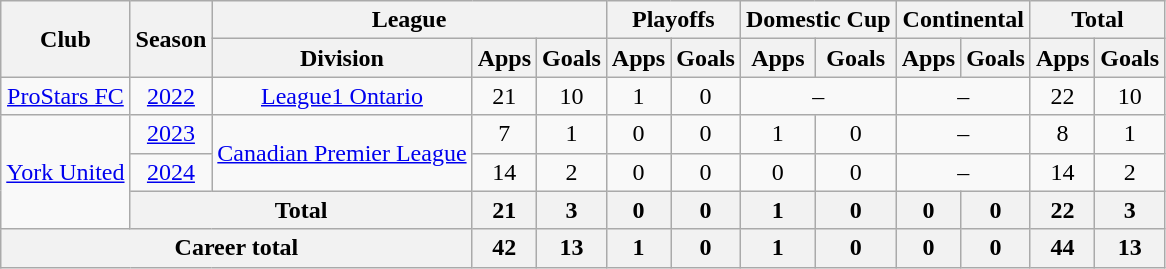<table class="wikitable" style="text-align: center">
<tr>
<th rowspan="2">Club</th>
<th rowspan="2">Season</th>
<th colspan="3">League</th>
<th colspan="2">Playoffs</th>
<th colspan="2">Domestic Cup</th>
<th colspan="2">Continental</th>
<th colspan="2">Total</th>
</tr>
<tr>
<th>Division</th>
<th>Apps</th>
<th>Goals</th>
<th>Apps</th>
<th>Goals</th>
<th>Apps</th>
<th>Goals</th>
<th>Apps</th>
<th>Goals</th>
<th>Apps</th>
<th>Goals</th>
</tr>
<tr>
<td><a href='#'>ProStars FC</a></td>
<td><a href='#'>2022</a></td>
<td><a href='#'>League1 Ontario</a></td>
<td>21</td>
<td>10</td>
<td>1</td>
<td>0</td>
<td colspan="2">–</td>
<td colspan="2">–</td>
<td>22</td>
<td>10</td>
</tr>
<tr>
<td rowspan=3><a href='#'>York United</a></td>
<td><a href='#'>2023</a></td>
<td rowspan=2><a href='#'>Canadian Premier League</a></td>
<td>7</td>
<td>1</td>
<td>0</td>
<td>0</td>
<td>1</td>
<td>0</td>
<td colspan="2">–</td>
<td>8</td>
<td>1</td>
</tr>
<tr>
<td><a href='#'>2024</a></td>
<td>14</td>
<td>2</td>
<td>0</td>
<td>0</td>
<td>0</td>
<td>0</td>
<td colspan="2">–</td>
<td>14</td>
<td>2</td>
</tr>
<tr>
<th colspan="2">Total</th>
<th>21</th>
<th>3</th>
<th>0</th>
<th>0</th>
<th>1</th>
<th>0</th>
<th>0</th>
<th>0</th>
<th>22</th>
<th>3</th>
</tr>
<tr>
<th colspan="3"><strong>Career total</strong></th>
<th>42</th>
<th>13</th>
<th>1</th>
<th>0</th>
<th>1</th>
<th>0</th>
<th>0</th>
<th>0</th>
<th>44</th>
<th>13</th>
</tr>
</table>
